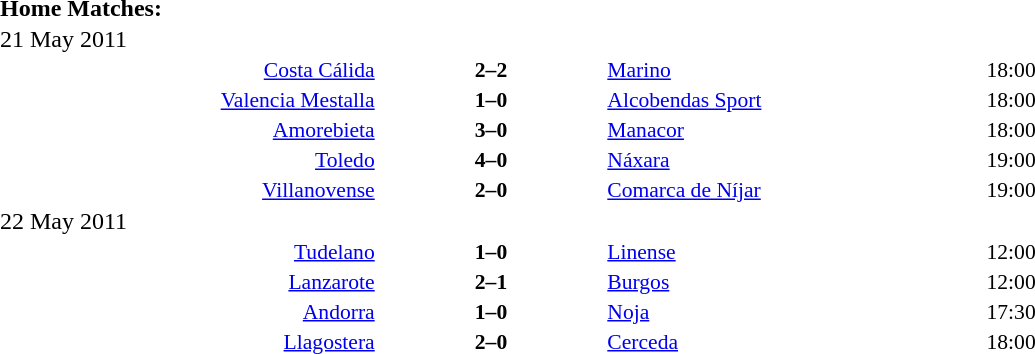<table width=100% cellspacing=1>
<tr>
<th width=20%></th>
<th width=12%></th>
<th width=20%></th>
<th></th>
</tr>
<tr>
<td><strong>Home Matches:</strong></td>
</tr>
<tr>
<td>21 May 2011</td>
</tr>
<tr style=font-size:90%>
<td align=right><a href='#'>Costa Cálida</a></td>
<td align=center><strong>2–2</strong></td>
<td><a href='#'>Marino</a></td>
<td>18:00</td>
</tr>
<tr style=font-size:90%>
<td align=right><a href='#'>Valencia Mestalla</a></td>
<td align=center><strong>1–0</strong></td>
<td><a href='#'>Alcobendas Sport</a></td>
<td>18:00</td>
</tr>
<tr style=font-size:90%>
<td align=right><a href='#'>Amorebieta</a></td>
<td align=center><strong>3–0</strong></td>
<td><a href='#'>Manacor</a></td>
<td>18:00</td>
</tr>
<tr style=font-size:90%>
<td align=right><a href='#'>Toledo</a></td>
<td align=center><strong>4–0</strong></td>
<td><a href='#'>Náxara</a></td>
<td>19:00</td>
</tr>
<tr style=font-size:90%>
<td align=right><a href='#'>Villanovense</a></td>
<td align=center><strong>2–0</strong></td>
<td><a href='#'>Comarca de Níjar</a></td>
<td>19:00</td>
</tr>
<tr>
<td>22 May 2011</td>
</tr>
<tr style=font-size:90%>
<td align=right><a href='#'>Tudelano</a></td>
<td align=center><strong>1–0</strong></td>
<td><a href='#'>Linense</a></td>
<td>12:00</td>
</tr>
<tr style=font-size:90%>
<td align=right><a href='#'>Lanzarote</a></td>
<td align=center><strong>2–1</strong></td>
<td><a href='#'>Burgos</a></td>
<td>12:00</td>
</tr>
<tr style=font-size:90%>
<td align=right><a href='#'>Andorra</a></td>
<td align=center><strong>1–0</strong></td>
<td><a href='#'>Noja</a></td>
<td>17:30</td>
</tr>
<tr style=font-size:90%>
<td align=right><a href='#'>Llagostera</a></td>
<td align=center><strong>2–0</strong></td>
<td><a href='#'>Cerceda</a></td>
<td>18:00</td>
</tr>
</table>
